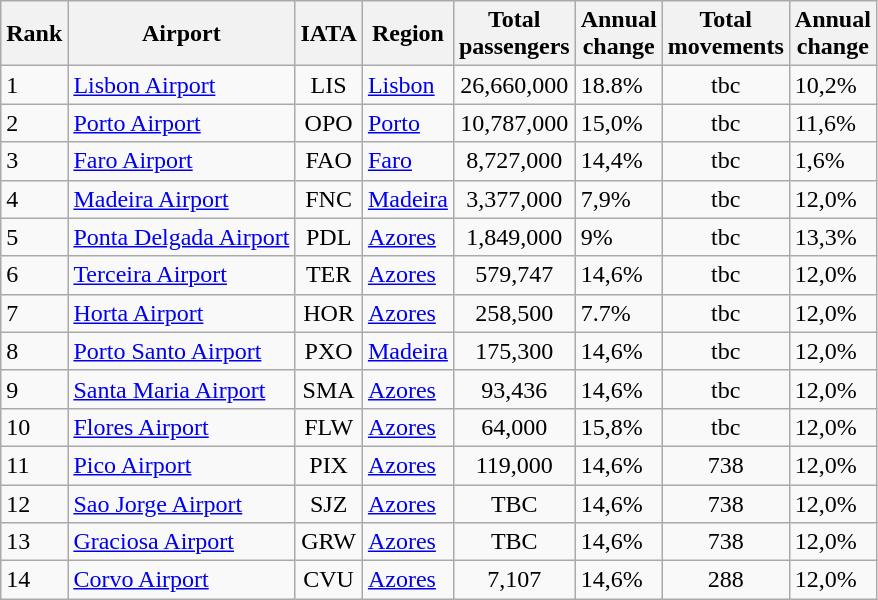<table class="wikitable">
<tr>
<th>Rank</th>
<th>Airport</th>
<th>IATA</th>
<th>Region</th>
<th>Total<br>passengers</th>
<th>Annual<br>change</th>
<th>Total<br>movements</th>
<th>Annual<br>change</th>
</tr>
<tr>
<td>1</td>
<td><a href='#'>Lisbon Airport</a></td>
<td align="center">LIS</td>
<td><a href='#'>Lisbon</a></td>
<td align="center">26,660,000</td>
<td align="left"> 18.8%</td>
<td align="center">tbc</td>
<td align="left"> 10,2%</td>
</tr>
<tr>
<td>2</td>
<td><a href='#'>Porto Airport</a></td>
<td align="center">OPO</td>
<td><a href='#'>Porto</a></td>
<td align="center">10,787,000</td>
<td align="left"> 15,0%</td>
<td align="center">tbc</td>
<td align="left"> 11,6%</td>
</tr>
<tr>
<td>3</td>
<td><a href='#'>Faro Airport</a></td>
<td align="center">FAO</td>
<td><a href='#'>Faro</a></td>
<td align="center">8,727,000</td>
<td align="left"> 14,4%</td>
<td align="center">tbc</td>
<td align="left"> 1,6%</td>
</tr>
<tr>
<td>4</td>
<td><a href='#'>Madeira Airport</a></td>
<td align="center">FNC</td>
<td><a href='#'>Madeira</a></td>
<td align="center">3,377,000</td>
<td align="left"> 7,9%</td>
<td align="center">tbc</td>
<td align="left"> 12,0%</td>
</tr>
<tr>
<td>5</td>
<td><a href='#'>Ponta Delgada Airport</a></td>
<td align="center">PDL</td>
<td><a href='#'>Azores</a></td>
<td align="center">1,849,000</td>
<td align="left"> 9%</td>
<td align="center">tbc</td>
<td align="left"> 13,3%</td>
</tr>
<tr>
<td>6</td>
<td><a href='#'>Terceira Airport</a></td>
<td align="center">TER</td>
<td><a href='#'>Azores</a></td>
<td align="center">579,747</td>
<td align="left"> 14,6%</td>
<td align="center">tbc</td>
<td align="left"> 12,0%</td>
</tr>
<tr>
<td>7</td>
<td><a href='#'>Horta Airport</a></td>
<td align="center">HOR</td>
<td><a href='#'>Azores</a></td>
<td align="center">258,500</td>
<td align="left"> 7.7%</td>
<td align="center">tbc</td>
<td align="left"> 12,0%</td>
</tr>
<tr>
<td>8</td>
<td><a href='#'>Porto Santo Airport</a></td>
<td align="center">PXO</td>
<td><a href='#'>Madeira</a></td>
<td align="center">175,300</td>
<td align="left"> 14,6%</td>
<td align="center">tbc</td>
<td align="left"> 12,0%</td>
</tr>
<tr>
<td>9</td>
<td><a href='#'>Santa Maria Airport</a></td>
<td align="center">SMA</td>
<td><a href='#'>Azores</a></td>
<td align="center">93,436</td>
<td align="left"> 14,6%</td>
<td align="center">tbc</td>
<td align="left"> 12,0%</td>
</tr>
<tr>
<td>10</td>
<td><a href='#'>Flores Airport</a></td>
<td align="center">FLW</td>
<td><a href='#'>Azores</a></td>
<td align="center">64,000</td>
<td align="left"> 15,8%</td>
<td align="center">tbc</td>
<td align="left"> 12,0%</td>
</tr>
<tr>
<td>11</td>
<td><a href='#'>Pico Airport</a></td>
<td align="center">PIX</td>
<td><a href='#'>Azores</a></td>
<td align="center">119,000</td>
<td align="left"> 14,6%</td>
<td align="center">738</td>
<td align="left"> 12,0%</td>
</tr>
<tr>
<td>12</td>
<td><a href='#'>Sao Jorge Airport</a></td>
<td align="center">SJZ</td>
<td><a href='#'>Azores</a></td>
<td align="center">TBC</td>
<td align="left"> 14,6%</td>
<td align="center">738</td>
<td align="left"> 12,0%</td>
</tr>
<tr>
<td>13</td>
<td><a href='#'>Graciosa Airport</a></td>
<td align="center">GRW</td>
<td><a href='#'>Azores</a></td>
<td align="center">TBC</td>
<td align="left"> 14,6%</td>
<td align="center">738</td>
<td align="left"> 12,0%</td>
</tr>
<tr>
<td>14</td>
<td><a href='#'>Corvo Airport</a></td>
<td align="center">CVU</td>
<td><a href='#'>Azores</a></td>
<td align="center">7,107</td>
<td align="left"> 14,6%</td>
<td align="center">288</td>
<td align="left"> 12,0% </td>
</tr>
</table>
